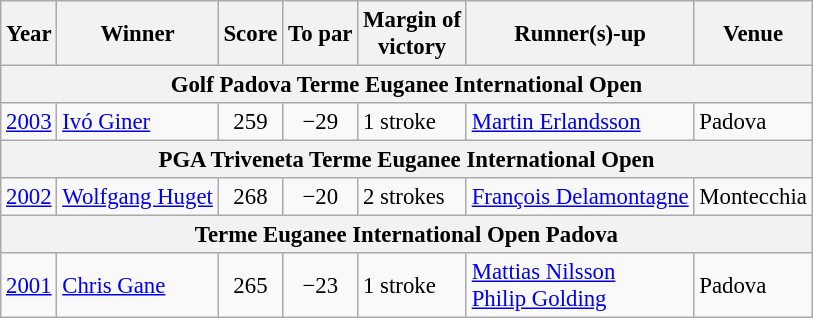<table class=wikitable style="font-size:95%">
<tr>
<th>Year</th>
<th>Winner</th>
<th>Score</th>
<th>To par</th>
<th>Margin of<br>victory</th>
<th>Runner(s)-up</th>
<th>Venue</th>
</tr>
<tr>
<th colspan=10>Golf Padova Terme Euganee International Open</th>
</tr>
<tr>
<td><a href='#'>2003</a></td>
<td> <a href='#'>Ivó Giner</a></td>
<td align=center>259</td>
<td align=center>−29</td>
<td>1 stroke</td>
<td> <a href='#'>Martin Erlandsson</a></td>
<td>Padova</td>
</tr>
<tr>
<th colspan=10>PGA Triveneta Terme Euganee International Open</th>
</tr>
<tr>
<td><a href='#'>2002</a></td>
<td> <a href='#'>Wolfgang Huget</a></td>
<td align=center>268</td>
<td align=center>−20</td>
<td>2 strokes</td>
<td> <a href='#'>François Delamontagne</a></td>
<td>Montecchia</td>
</tr>
<tr>
<th colspan=10>Terme Euganee International Open Padova</th>
</tr>
<tr>
<td><a href='#'>2001</a></td>
<td> <a href='#'>Chris Gane</a></td>
<td align=center>265</td>
<td align=center>−23</td>
<td>1 stroke</td>
<td> <a href='#'>Mattias Nilsson</a><br> <a href='#'>Philip Golding</a></td>
<td>Padova</td>
</tr>
</table>
